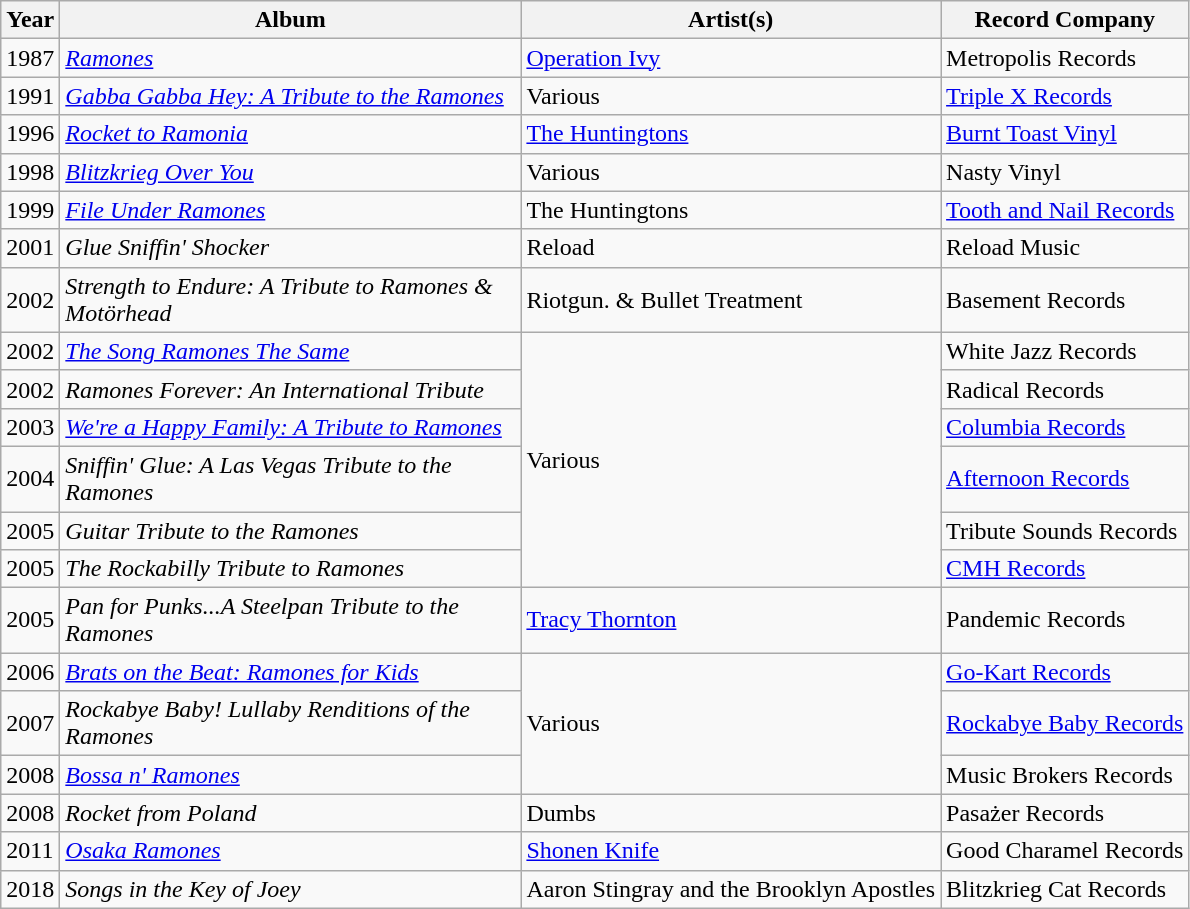<table class="wikitable">
<tr>
<th>Year</th>
<th style="width:300px;">Album</th>
<th>Artist(s)</th>
<th>Record Company</th>
</tr>
<tr>
<td>1987</td>
<td><em><a href='#'>Ramones</a></em></td>
<td><a href='#'>Operation Ivy</a></td>
<td>Metropolis Records</td>
</tr>
<tr>
<td>1991</td>
<td><em><a href='#'>Gabba Gabba Hey: A Tribute to the Ramones</a></em></td>
<td rowspan="1">Various</td>
<td><a href='#'>Triple X Records</a></td>
</tr>
<tr>
<td>1996</td>
<td><em><a href='#'>Rocket to Ramonia</a></em></td>
<td><a href='#'>The Huntingtons</a></td>
<td><a href='#'>Burnt Toast Vinyl</a></td>
</tr>
<tr>
<td>1998</td>
<td><em><a href='#'>Blitzkrieg Over You</a></em></td>
<td>Various</td>
<td>Nasty Vinyl</td>
</tr>
<tr>
<td>1999</td>
<td><em><a href='#'>File Under Ramones</a></em></td>
<td>The Huntingtons</td>
<td><a href='#'>Tooth and Nail Records</a></td>
</tr>
<tr>
<td>2001</td>
<td><em>Glue Sniffin' Shocker</em></td>
<td>Reload</td>
<td>Reload Music</td>
</tr>
<tr>
<td>2002</td>
<td><em>Strength to Endure: A Tribute to Ramones & Motörhead</em></td>
<td>Riotgun. & Bullet Treatment</td>
<td>Basement Records</td>
</tr>
<tr>
<td>2002</td>
<td><em><a href='#'>The Song Ramones The Same</a></em></td>
<td rowspan="6">Various</td>
<td>White Jazz Records</td>
</tr>
<tr>
<td>2002</td>
<td><em>Ramones Forever: An International Tribute</em></td>
<td>Radical Records</td>
</tr>
<tr>
<td>2003</td>
<td><em><a href='#'>We're a Happy Family: A Tribute to Ramones</a></em></td>
<td><a href='#'>Columbia Records</a></td>
</tr>
<tr>
<td>2004</td>
<td><em>Sniffin' Glue: A Las Vegas Tribute to the Ramones</em></td>
<td><a href='#'>Afternoon Records</a></td>
</tr>
<tr>
<td>2005</td>
<td><em>Guitar Tribute to the Ramones</em></td>
<td>Tribute Sounds Records</td>
</tr>
<tr>
<td>2005</td>
<td><em>The Rockabilly Tribute to Ramones</em></td>
<td><a href='#'>CMH Records</a></td>
</tr>
<tr>
<td>2005</td>
<td><em>Pan for Punks...A Steelpan Tribute to the Ramones</em></td>
<td><a href='#'>Tracy Thornton</a></td>
<td>Pandemic Records</td>
</tr>
<tr>
<td>2006</td>
<td><em><a href='#'>Brats on the Beat: Ramones for Kids</a></em></td>
<td rowspan="3">Various</td>
<td><a href='#'>Go-Kart Records</a></td>
</tr>
<tr>
<td>2007</td>
<td><em>Rockabye Baby! Lullaby Renditions of the Ramones</em></td>
<td><a href='#'>Rockabye Baby Records</a></td>
</tr>
<tr>
<td>2008</td>
<td><em><a href='#'>Bossa n' Ramones</a></em></td>
<td>Music Brokers Records</td>
</tr>
<tr>
<td>2008</td>
<td><em>Rocket from Poland</em></td>
<td>Dumbs</td>
<td>Pasażer Records</td>
</tr>
<tr>
<td>2011</td>
<td><em><a href='#'>Osaka Ramones</a></em></td>
<td><a href='#'>Shonen Knife</a></td>
<td>Good Charamel Records</td>
</tr>
<tr>
<td>2018</td>
<td><em>Songs in the Key of Joey</em></td>
<td>Aaron Stingray and the Brooklyn Apostles</td>
<td>Blitzkrieg Cat Records</td>
</tr>
</table>
